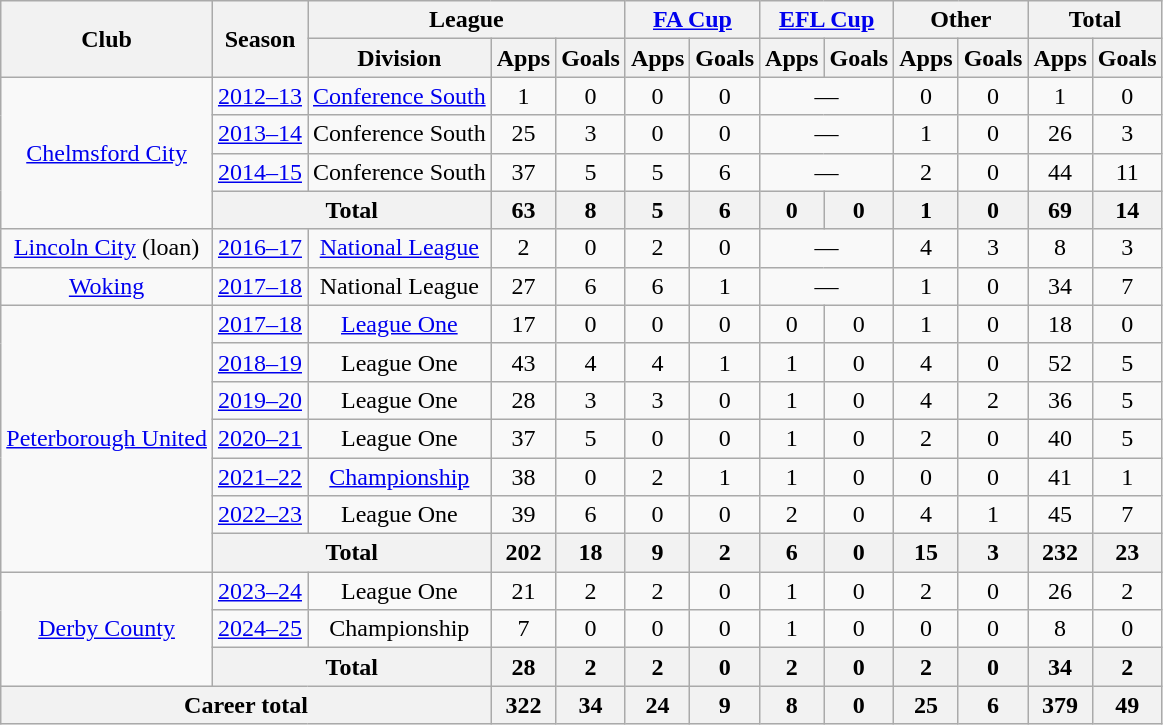<table class="wikitable" style="text-align: center;">
<tr>
<th rowspan="2">Club</th>
<th rowspan="2">Season</th>
<th colspan="3">League</th>
<th colspan="2"><a href='#'>FA Cup</a></th>
<th colspan="2"><a href='#'>EFL Cup</a></th>
<th colspan="2">Other</th>
<th colspan="2">Total</th>
</tr>
<tr>
<th>Division</th>
<th>Apps</th>
<th>Goals</th>
<th>Apps</th>
<th>Goals</th>
<th>Apps</th>
<th>Goals</th>
<th>Apps</th>
<th>Goals</th>
<th>Apps</th>
<th>Goals</th>
</tr>
<tr>
<td rowspan="4" valign="center"><a href='#'>Chelmsford City</a></td>
<td><a href='#'>2012–13</a></td>
<td><a href='#'>Conference South</a></td>
<td>1</td>
<td>0</td>
<td>0</td>
<td>0</td>
<td colspan="2">—</td>
<td>0</td>
<td>0</td>
<td>1</td>
<td>0</td>
</tr>
<tr>
<td><a href='#'>2013–14</a></td>
<td>Conference South</td>
<td>25</td>
<td>3</td>
<td>0</td>
<td>0</td>
<td colspan="2">—</td>
<td>1</td>
<td>0</td>
<td>26</td>
<td>3</td>
</tr>
<tr>
<td><a href='#'>2014–15</a></td>
<td>Conference South</td>
<td>37</td>
<td>5</td>
<td>5</td>
<td>6</td>
<td colspan="2">—</td>
<td>2</td>
<td>0</td>
<td>44</td>
<td>11</td>
</tr>
<tr>
<th colspan="2">Total</th>
<th>63</th>
<th>8</th>
<th>5</th>
<th>6</th>
<th>0</th>
<th>0</th>
<th>1</th>
<th>0</th>
<th>69</th>
<th>14</th>
</tr>
<tr>
<td><a href='#'>Lincoln City</a> (loan)</td>
<td><a href='#'>2016–17</a></td>
<td><a href='#'>National League</a></td>
<td>2</td>
<td>0</td>
<td>2</td>
<td>0</td>
<td colspan="2">—</td>
<td>4</td>
<td>3</td>
<td>8</td>
<td>3</td>
</tr>
<tr>
<td><a href='#'>Woking</a></td>
<td><a href='#'>2017–18</a></td>
<td>National League</td>
<td>27</td>
<td>6</td>
<td>6</td>
<td>1</td>
<td colspan="2">—</td>
<td>1</td>
<td>0</td>
<td>34</td>
<td>7</td>
</tr>
<tr>
<td rowspan="7" valign="center"><a href='#'>Peterborough United</a></td>
<td><a href='#'>2017–18</a></td>
<td><a href='#'>League One</a></td>
<td>17</td>
<td>0</td>
<td>0</td>
<td>0</td>
<td>0</td>
<td>0</td>
<td>1</td>
<td>0</td>
<td>18</td>
<td>0</td>
</tr>
<tr>
<td><a href='#'>2018–19</a></td>
<td>League One</td>
<td>43</td>
<td>4</td>
<td>4</td>
<td>1</td>
<td>1</td>
<td>0</td>
<td>4</td>
<td>0</td>
<td>52</td>
<td>5</td>
</tr>
<tr>
<td><a href='#'>2019–20</a></td>
<td>League One</td>
<td>28</td>
<td>3</td>
<td>3</td>
<td>0</td>
<td>1</td>
<td>0</td>
<td>4</td>
<td>2</td>
<td>36</td>
<td>5</td>
</tr>
<tr>
<td><a href='#'>2020–21</a></td>
<td>League One</td>
<td>37</td>
<td>5</td>
<td>0</td>
<td>0</td>
<td>1</td>
<td>0</td>
<td>2</td>
<td>0</td>
<td>40</td>
<td>5</td>
</tr>
<tr>
<td><a href='#'>2021–22</a></td>
<td><a href='#'>Championship</a></td>
<td>38</td>
<td>0</td>
<td>2</td>
<td>1</td>
<td>1</td>
<td>0</td>
<td>0</td>
<td>0</td>
<td>41</td>
<td>1</td>
</tr>
<tr>
<td><a href='#'>2022–23</a></td>
<td>League One</td>
<td>39</td>
<td>6</td>
<td>0</td>
<td>0</td>
<td>2</td>
<td>0</td>
<td>4</td>
<td>1</td>
<td>45</td>
<td>7</td>
</tr>
<tr>
<th colspan="2">Total</th>
<th>202</th>
<th>18</th>
<th>9</th>
<th>2</th>
<th>6</th>
<th>0</th>
<th>15</th>
<th>3</th>
<th>232</th>
<th>23</th>
</tr>
<tr>
<td rowspan="3" valign="center"><a href='#'>Derby County</a></td>
<td><a href='#'>2023–24</a></td>
<td>League One</td>
<td>21</td>
<td>2</td>
<td>2</td>
<td>0</td>
<td>1</td>
<td>0</td>
<td>2</td>
<td>0</td>
<td>26</td>
<td>2</td>
</tr>
<tr>
<td><a href='#'>2024–25</a></td>
<td>Championship</td>
<td>7</td>
<td>0</td>
<td>0</td>
<td>0</td>
<td>1</td>
<td>0</td>
<td>0</td>
<td>0</td>
<td>8</td>
<td>0</td>
</tr>
<tr>
<th colspan="2">Total</th>
<th>28</th>
<th>2</th>
<th>2</th>
<th>0</th>
<th>2</th>
<th>0</th>
<th>2</th>
<th>0</th>
<th>34</th>
<th>2</th>
</tr>
<tr>
<th colspan="3">Career total</th>
<th>322</th>
<th>34</th>
<th>24</th>
<th>9</th>
<th>8</th>
<th>0</th>
<th>25</th>
<th>6</th>
<th>379</th>
<th>49</th>
</tr>
</table>
